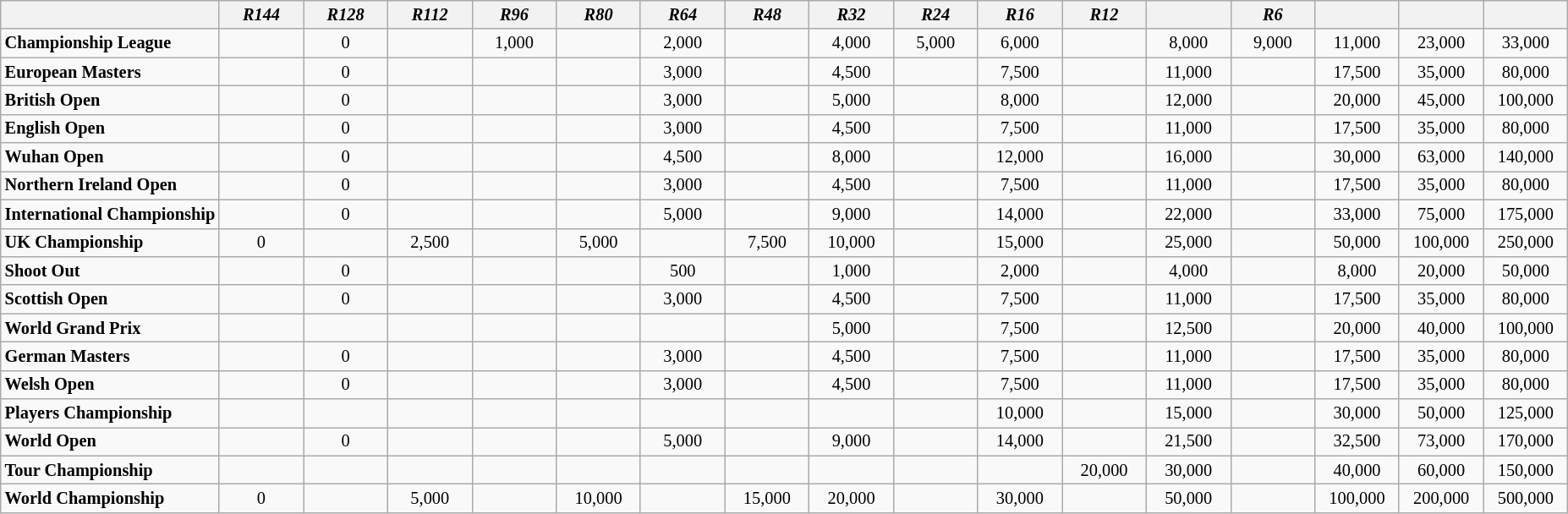<table class="wikitable sortable" style="text-align: center; font-size:85%;">
<tr>
<th></th>
<th width=60><em>R144</em></th>
<th width=60><em>R128</em></th>
<th width=60><em>R112</em></th>
<th width=60><em>R96</em></th>
<th width=60><em>R80</em></th>
<th width=60><em>R64</em></th>
<th width=60><em>R48</em></th>
<th width=60><em>R32</em></th>
<th width=60><em>R24</em></th>
<th width=60><em>R16</em></th>
<th width=60><em>R12</em></th>
<th width=60><em></em></th>
<th width=60><em>R6</em></th>
<th width=60><em></em></th>
<th width=60><em></em></th>
<th width=60><em></em></th>
</tr>
<tr>
<td style="text-align:left;"><strong>Championship League</strong></td>
<td></td>
<td>0<br></td>
<td></td>
<td>1,000<br></td>
<td></td>
<td>2,000<br></td>
<td></td>
<td>4,000<br></td>
<td>5,000<br></td>
<td>6,000<br></td>
<td></td>
<td>8,000<br></td>
<td>9,000<br></td>
<td>11,000<br></td>
<td>23,000</td>
<td>33,000</td>
</tr>
<tr>
<td style="text-align:left;"><strong>European Masters</strong></td>
<td></td>
<td>0</td>
<td></td>
<td></td>
<td></td>
<td>3,000</td>
<td></td>
<td>4,500</td>
<td></td>
<td>7,500</td>
<td></td>
<td>11,000</td>
<td></td>
<td>17,500</td>
<td>35,000</td>
<td>80,000</td>
</tr>
<tr>
<td style="text-align:left;"><strong>British Open</strong></td>
<td></td>
<td>0</td>
<td></td>
<td></td>
<td></td>
<td>3,000</td>
<td></td>
<td>5,000</td>
<td></td>
<td>8,000</td>
<td></td>
<td>12,000</td>
<td></td>
<td>20,000</td>
<td>45,000</td>
<td>100,000</td>
</tr>
<tr>
<td style="text-align:left;"><strong>English Open</strong></td>
<td></td>
<td>0</td>
<td></td>
<td></td>
<td></td>
<td>3,000</td>
<td></td>
<td>4,500</td>
<td></td>
<td>7,500</td>
<td></td>
<td>11,000</td>
<td></td>
<td>17,500</td>
<td>35,000</td>
<td>80,000</td>
</tr>
<tr>
<td style="text-align:left;"><strong>Wuhan Open</strong></td>
<td></td>
<td>0</td>
<td></td>
<td></td>
<td></td>
<td>4,500</td>
<td></td>
<td>8,000</td>
<td></td>
<td>12,000</td>
<td></td>
<td>16,000</td>
<td></td>
<td>30,000</td>
<td>63,000</td>
<td>140,000</td>
</tr>
<tr>
<td style="text-align:left;"><strong>Northern Ireland Open</strong></td>
<td></td>
<td>0</td>
<td></td>
<td></td>
<td></td>
<td>3,000</td>
<td></td>
<td>4,500</td>
<td></td>
<td>7,500</td>
<td></td>
<td>11,000</td>
<td></td>
<td>17,500</td>
<td>35,000</td>
<td>80,000</td>
</tr>
<tr>
<td style="text-align:left;"><strong>International Championship</strong></td>
<td></td>
<td>0</td>
<td></td>
<td></td>
<td></td>
<td>5,000</td>
<td></td>
<td>9,000</td>
<td></td>
<td>14,000</td>
<td></td>
<td>22,000</td>
<td></td>
<td>33,000</td>
<td>75,000</td>
<td>175,000</td>
</tr>
<tr>
<td style="text-align:left;"><strong>UK Championship</strong></td>
<td>0</td>
<td></td>
<td>2,500<br></td>
<td></td>
<td>5,000<br></td>
<td></td>
<td>7,500</td>
<td>10,000<br></td>
<td></td>
<td>15,000</td>
<td></td>
<td>25,000</td>
<td></td>
<td>50,000</td>
<td>100,000</td>
<td>250,000</td>
</tr>
<tr>
<td style="text-align:left;"><strong>Shoot Out</strong></td>
<td></td>
<td>0</td>
<td></td>
<td></td>
<td></td>
<td>500</td>
<td></td>
<td>1,000</td>
<td></td>
<td>2,000</td>
<td></td>
<td>4,000</td>
<td></td>
<td>8,000</td>
<td>20,000</td>
<td>50,000</td>
</tr>
<tr>
<td style="text-align:left;"><strong>Scottish Open</strong></td>
<td></td>
<td>0</td>
<td></td>
<td></td>
<td></td>
<td>3,000</td>
<td></td>
<td>4,500</td>
<td></td>
<td>7,500</td>
<td></td>
<td>11,000</td>
<td></td>
<td>17,500</td>
<td>35,000</td>
<td>80,000</td>
</tr>
<tr>
<td style="text-align:left;"><strong>World Grand Prix</strong></td>
<td></td>
<td></td>
<td></td>
<td></td>
<td></td>
<td></td>
<td></td>
<td>5,000</td>
<td></td>
<td>7,500</td>
<td></td>
<td>12,500</td>
<td></td>
<td>20,000</td>
<td>40,000</td>
<td>100,000</td>
</tr>
<tr>
<td style="text-align:left;"><strong>German Masters</strong></td>
<td></td>
<td>0</td>
<td></td>
<td></td>
<td></td>
<td>3,000</td>
<td></td>
<td>4,500</td>
<td></td>
<td>7,500</td>
<td></td>
<td>11,000</td>
<td></td>
<td>17,500</td>
<td>35,000</td>
<td>80,000</td>
</tr>
<tr>
<td style="text-align:left;"><strong>Welsh Open</strong></td>
<td></td>
<td>0</td>
<td></td>
<td></td>
<td></td>
<td>3,000</td>
<td></td>
<td>4,500</td>
<td></td>
<td>7,500</td>
<td></td>
<td>11,000</td>
<td></td>
<td>17,500</td>
<td>35,000</td>
<td>80,000</td>
</tr>
<tr>
<td style="text-align:left;"><strong>Players Championship</strong></td>
<td></td>
<td></td>
<td></td>
<td></td>
<td></td>
<td></td>
<td></td>
<td></td>
<td></td>
<td>10,000</td>
<td></td>
<td>15,000</td>
<td></td>
<td>30,000</td>
<td>50,000</td>
<td>125,000</td>
</tr>
<tr>
<td style="text-align:left;"><strong>World Open</strong></td>
<td></td>
<td>0</td>
<td></td>
<td></td>
<td></td>
<td>5,000</td>
<td></td>
<td>9,000</td>
<td></td>
<td>14,000</td>
<td></td>
<td>21,500</td>
<td></td>
<td>32,500</td>
<td>73,000</td>
<td>170,000</td>
</tr>
<tr>
<td style="text-align:left;"><strong>Tour Championship</strong></td>
<td></td>
<td></td>
<td></td>
<td></td>
<td></td>
<td></td>
<td></td>
<td></td>
<td></td>
<td></td>
<td>20,000</td>
<td>30,000</td>
<td></td>
<td>40,000</td>
<td>60,000</td>
<td>150,000</td>
</tr>
<tr>
<td style="text-align:left;"><strong>World Championship</strong></td>
<td>0</td>
<td></td>
<td>5,000<br></td>
<td></td>
<td>10,000<br></td>
<td></td>
<td>15,000</td>
<td>20,000<br></td>
<td></td>
<td>30,000</td>
<td></td>
<td>50,000</td>
<td></td>
<td>100,000</td>
<td>200,000</td>
<td>500,000</td>
</tr>
</table>
